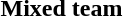<table>
<tr>
<th rowspan=2 style="text-align:left;">Mixed team<br></th>
<td rowspan=2></td>
<td rowspan=2></td>
<td></td>
</tr>
<tr>
<td></td>
</tr>
</table>
